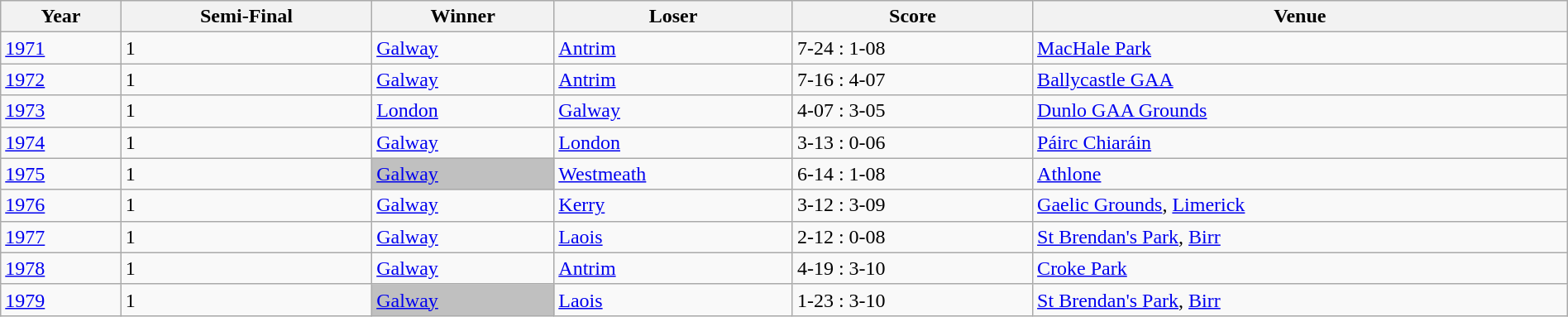<table class="wikitable" width=100%>
<tr>
<th>Year</th>
<th>Semi-Final</th>
<th>Winner</th>
<th>Loser</th>
<th>Score</th>
<th>Venue</th>
</tr>
<tr>
<td rowspan=1><a href='#'>1971</a></td>
<td>1</td>
<td><a href='#'>Galway</a></td>
<td><a href='#'>Antrim</a></td>
<td>7-24 : 1-08</td>
<td><a href='#'>MacHale Park</a></td>
</tr>
<tr>
<td rowspan=1><a href='#'>1972</a></td>
<td>1</td>
<td><a href='#'>Galway</a></td>
<td><a href='#'>Antrim</a></td>
<td>7-16 : 4-07</td>
<td><a href='#'>Ballycastle GAA</a></td>
</tr>
<tr>
<td rowspan=1><a href='#'>1973</a></td>
<td>1</td>
<td><a href='#'>London</a></td>
<td><a href='#'>Galway</a></td>
<td>4-07 : 3-05</td>
<td><a href='#'>Dunlo GAA Grounds</a></td>
</tr>
<tr>
<td rowspan=1><a href='#'>1974</a></td>
<td>1</td>
<td><a href='#'>Galway</a></td>
<td><a href='#'>London</a></td>
<td>3-13 : 0-06</td>
<td><a href='#'>Páirc Chiaráin</a></td>
</tr>
<tr>
<td rowspan=1><a href='#'>1975</a></td>
<td>1</td>
<td style="background-color:#C0C0C0"><a href='#'>Galway</a></td>
<td><a href='#'>Westmeath</a></td>
<td>6-14 : 1-08</td>
<td><a href='#'>Athlone</a></td>
</tr>
<tr>
<td rowspan=1><a href='#'>1976</a></td>
<td>1</td>
<td><a href='#'>Galway</a></td>
<td><a href='#'>Kerry</a></td>
<td>3-12 : 3-09</td>
<td><a href='#'>Gaelic Grounds</a>, <a href='#'>Limerick</a></td>
</tr>
<tr>
<td rowspan=1><a href='#'>1977</a></td>
<td>1</td>
<td><a href='#'>Galway</a></td>
<td><a href='#'>Laois</a></td>
<td>2-12 : 0-08</td>
<td><a href='#'>St Brendan's Park</a>, <a href='#'>Birr</a></td>
</tr>
<tr>
<td rowspan=1><a href='#'>1978</a></td>
<td>1</td>
<td><a href='#'>Galway</a></td>
<td><a href='#'>Antrim</a></td>
<td>4-19 : 3-10</td>
<td><a href='#'>Croke Park</a></td>
</tr>
<tr>
<td rowspan=1><a href='#'>1979</a></td>
<td>1</td>
<td style="background-color:#C0C0C0"><a href='#'>Galway</a></td>
<td><a href='#'>Laois</a></td>
<td>1-23 : 3-10</td>
<td><a href='#'>St Brendan's Park</a>, <a href='#'>Birr</a></td>
</tr>
</table>
